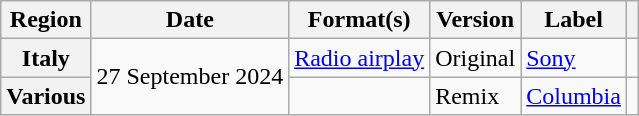<table class="wikitable plainrowheaders">
<tr>
<th scope="col">Region</th>
<th scope="col">Date</th>
<th scope="col">Format(s)</th>
<th scope="col">Version</th>
<th scope="col">Label</th>
<th scope="col"></th>
</tr>
<tr>
<th scope="row">Italy</th>
<td rowspan="2">27 September 2024</td>
<td><a href='#'>Radio airplay</a></td>
<td>Original</td>
<td><a href='#'>Sony</a></td>
<td align="center"></td>
</tr>
<tr>
<th scope="row">Various</th>
<td></td>
<td>Remix</td>
<td><a href='#'>Columbia</a></td>
<td align="center"></td>
</tr>
</table>
